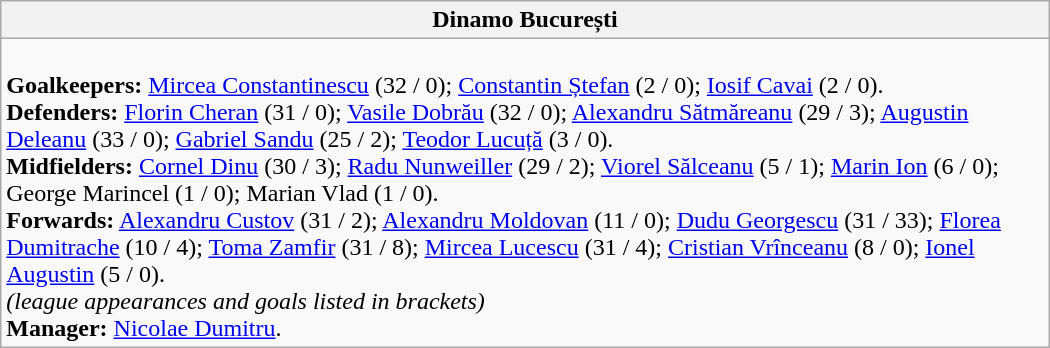<table class="wikitable" style="width:700px">
<tr>
<th>Dinamo București</th>
</tr>
<tr>
<td><br><strong>Goalkeepers:</strong> <a href='#'>Mircea Constantinescu</a> (32 / 0); <a href='#'>Constantin Ștefan</a> (2 / 0); <a href='#'>Iosif Cavai</a> (2 / 0).<br>
<strong>Defenders:</strong> <a href='#'>Florin Cheran</a> (31 / 0); <a href='#'>Vasile Dobrău</a> (32 / 0); <a href='#'>Alexandru Sătmăreanu</a> (29 / 3); <a href='#'>Augustin Deleanu</a> (33 / 0); <a href='#'>Gabriel Sandu</a> (25 / 2); <a href='#'>Teodor Lucuță</a> (3 / 0).<br>
<strong>Midfielders:</strong>  <a href='#'>Cornel Dinu</a> (30 / 3); <a href='#'>Radu Nunweiller</a> (29 / 2); <a href='#'>Viorel Sălceanu</a> (5 / 1); <a href='#'>Marin Ion</a> (6 / 0); George Marincel (1 / 0); Marian Vlad (1 / 0).<br>
<strong>Forwards:</strong> <a href='#'>Alexandru Custov</a> (31 / 2); <a href='#'>Alexandru Moldovan</a> (11 / 0); <a href='#'>Dudu Georgescu</a> (31 / 33); <a href='#'>Florea Dumitrache</a> (10 / 4); <a href='#'>Toma Zamfir</a> (31 / 8); <a href='#'>Mircea Lucescu</a> (31 / 4); <a href='#'>Cristian Vrînceanu</a> (8 / 0); <a href='#'>Ionel Augustin</a> (5 / 0).
<br><em>(league appearances and goals listed in brackets)</em><br><strong>Manager:</strong> <a href='#'>Nicolae Dumitru</a>.</td>
</tr>
</table>
